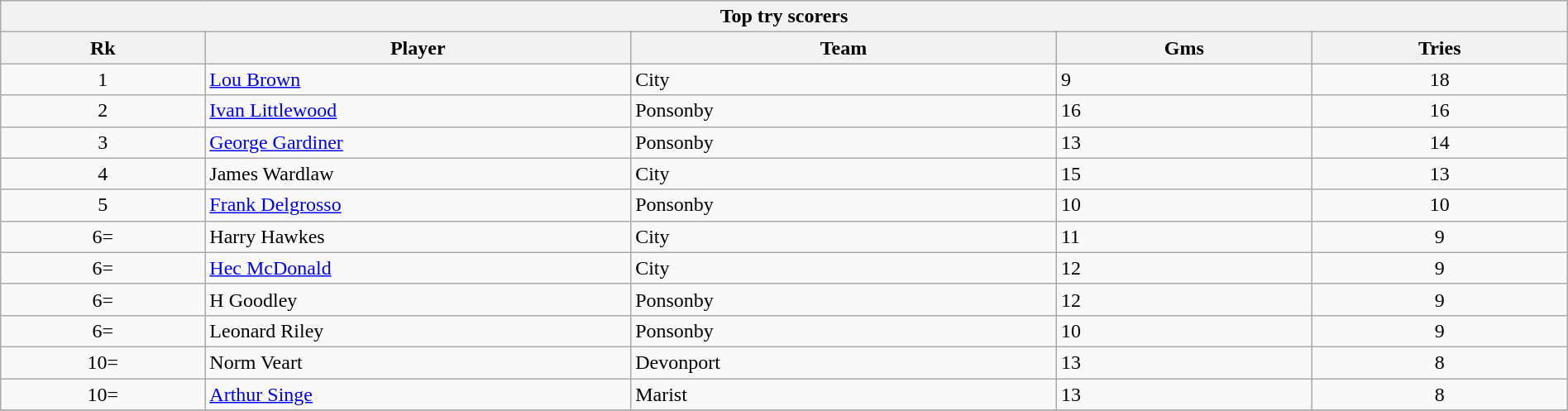<table class="wikitable collapsible sortable" style="text-align:left; font-size:100%; width:100%;">
<tr>
<th colspan="100%">Top try scorers</th>
</tr>
<tr>
<th style="width:12%;">Rk</th>
<th style="width:25%;">Player</th>
<th style="width:25%;">Team</th>
<th style="width:15%;">Gms</th>
<th style="width:15%;">Tries<br></th>
</tr>
<tr>
<td style="text-align:center;">1</td>
<td><a href='#'>Lou Brown</a></td>
<td>City</td>
<td>9</td>
<td style="text-align:center;">18</td>
</tr>
<tr>
<td style="text-align:center;">2</td>
<td><a href='#'>Ivan Littlewood</a></td>
<td>Ponsonby</td>
<td>16</td>
<td style="text-align:center;">16</td>
</tr>
<tr>
<td style="text-align:center;">3</td>
<td><a href='#'>George Gardiner</a></td>
<td>Ponsonby</td>
<td>13</td>
<td style="text-align:center;">14</td>
</tr>
<tr>
<td style="text-align:center;">4</td>
<td>James Wardlaw</td>
<td>City</td>
<td>15</td>
<td style="text-align:center;">13</td>
</tr>
<tr>
<td style="text-align:center;">5</td>
<td><a href='#'>Frank Delgrosso</a></td>
<td>Ponsonby</td>
<td>10</td>
<td style="text-align:center;">10</td>
</tr>
<tr>
<td style="text-align:center;">6=</td>
<td>Harry Hawkes</td>
<td>City</td>
<td>11</td>
<td style="text-align:center;">9</td>
</tr>
<tr>
<td style="text-align:center;">6=</td>
<td><a href='#'>Hec McDonald</a></td>
<td>City</td>
<td>12</td>
<td style="text-align:center;">9</td>
</tr>
<tr>
<td style="text-align:center;">6=</td>
<td>H Goodley</td>
<td>Ponsonby</td>
<td>12</td>
<td style="text-align:center;">9</td>
</tr>
<tr>
<td style="text-align:center;">6=</td>
<td>Leonard Riley</td>
<td>Ponsonby</td>
<td>10</td>
<td style="text-align:center;">9</td>
</tr>
<tr>
<td style="text-align:center;">10=</td>
<td>Norm Veart</td>
<td>Devonport</td>
<td>13</td>
<td style="text-align:center;">8</td>
</tr>
<tr>
<td style="text-align:center;">10=</td>
<td><a href='#'>Arthur Singe</a></td>
<td>Marist</td>
<td>13</td>
<td style="text-align:center;">8</td>
</tr>
<tr>
</tr>
</table>
